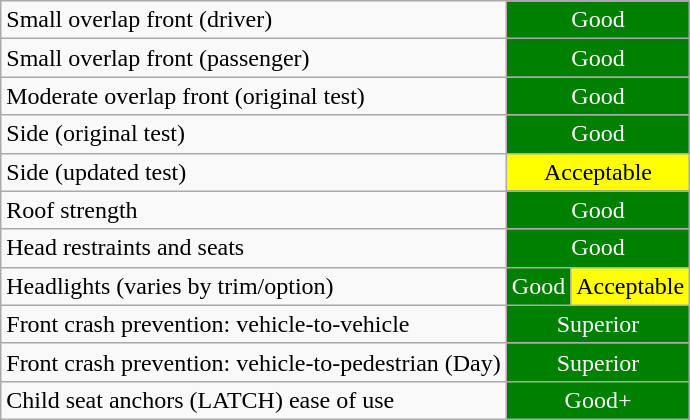<table class="wikitable">
<tr>
<td>Small overlap front (driver)</td>
<td colspan="2" style="text-align:center;color:white;background:green">Good</td>
</tr>
<tr>
<td>Small overlap front (passenger)</td>
<td colspan="2" style="text-align:center;color:white;background:green">Good</td>
</tr>
<tr>
<td>Moderate overlap front (original test)</td>
<td colspan="2" style="text-align:center;color:white;background:green">Good</td>
</tr>
<tr>
<td>Side (original test)</td>
<td colspan="2" style="text-align:center;color:white;background:green">Good</td>
</tr>
<tr>
<td>Side (updated test)</td>
<td colspan="2" style="text-align:center;color:black;background:yellow">Acceptable</td>
</tr>
<tr>
<td>Roof strength</td>
<td colspan="2" style="text-align:center;color:white;background:green">Good</td>
</tr>
<tr>
<td>Head restraints and seats</td>
<td colspan="2" style="text-align:center;color:white;background:green">Good</td>
</tr>
<tr>
<td>Headlights (varies by trim/option)</td>
<td style="text-align:center;color:white;background:green">Good</td>
<td style="text-align:center;color:black;background:yellow">Acceptable</td>
</tr>
<tr>
<td>Front crash prevention: vehicle-to-vehicle</td>
<td colspan="2" style="text-align:center;color:white;background:green">Superior</td>
</tr>
<tr>
<td>Front crash prevention: vehicle-to-pedestrian (Day)</td>
<td colspan="2" style="text-align:center;color:white;background:green">Superior</td>
</tr>
<tr>
<td>Child seat anchors (LATCH) ease of use</td>
<td colspan="2" style="text-align:center;color:white;background:green">Good+</td>
</tr>
</table>
